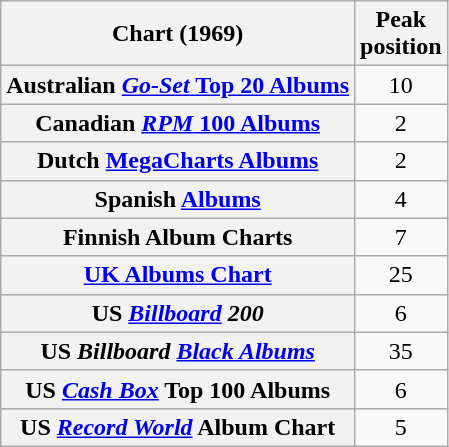<table class="wikitable sortable plainrowheaders">
<tr>
<th>Chart (1969)</th>
<th>Peak<br>position</th>
</tr>
<tr>
<th scope="row">Australian <a href='#'><em>Go-Set</em> Top 20 Albums</a></th>
<td align=center>10</td>
</tr>
<tr>
<th scope="row">Canadian <a href='#'><em>RPM</em> 100 Albums</a></th>
<td align=center>2</td>
</tr>
<tr>
<th scope="row">Dutch <a href='#'>MegaCharts Albums</a></th>
<td align=center>2</td>
</tr>
<tr>
<th scope="row">Spanish <a href='#'>Albums</a></th>
<td align=center>4</td>
</tr>
<tr>
<th scope="row">Finnish Album Charts</th>
<td align=center>7</td>
</tr>
<tr>
<th scope="row"><a href='#'>UK Albums Chart</a></th>
<td align=center>25</td>
</tr>
<tr>
<th scope="row">US <a href='#'><em>Billboard</em></a> <em>200</em></th>
<td align=center>6</td>
</tr>
<tr>
<th scope="row">US <em>Billboard <a href='#'>Black Albums</a></em></th>
<td align=center>35</td>
</tr>
<tr>
<th scope="row">US <em><a href='#'>Cash Box</a></em> Top 100 Albums</th>
<td align=center>6</td>
</tr>
<tr>
<th scope="row">US <em><a href='#'>Record World</a></em> Album Chart</th>
<td align=center>5</td>
</tr>
</table>
